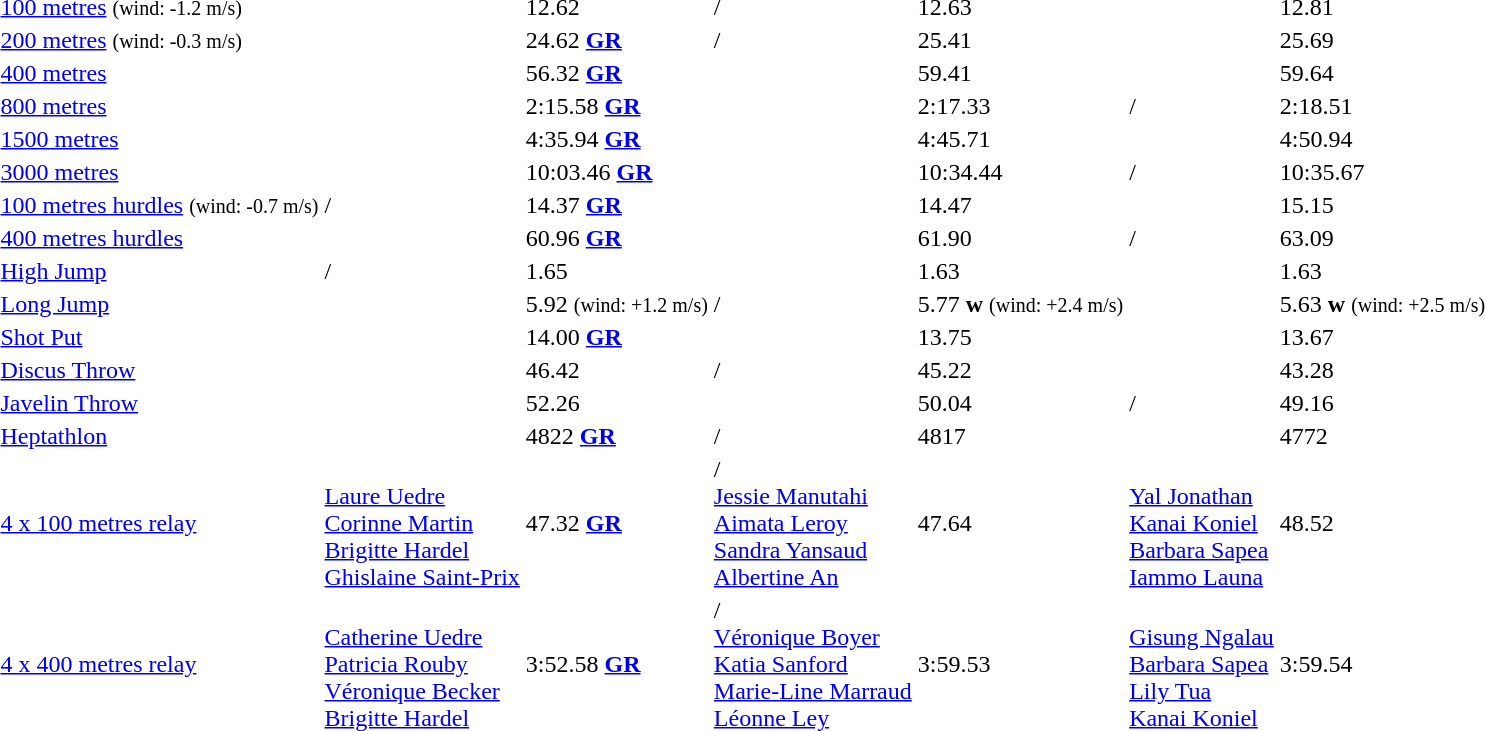<table>
<tr>
<td><a href='#'>100 metres</a> <small>(wind: -1.2 m/s)</small></td>
<td></td>
<td>12.62</td>
<td>/</td>
<td>12.63</td>
<td></td>
<td>12.81</td>
</tr>
<tr>
<td><a href='#'>200 metres</a> <small>(wind: -0.3 m/s)</small></td>
<td></td>
<td>24.62 <strong><a href='#'>GR</a></strong></td>
<td>/</td>
<td>25.41</td>
<td></td>
<td>25.69</td>
</tr>
<tr>
<td><a href='#'>400 metres</a></td>
<td></td>
<td>56.32 <strong><a href='#'>GR</a></strong></td>
<td></td>
<td>59.41</td>
<td></td>
<td>59.64</td>
</tr>
<tr>
<td><a href='#'>800 metres</a></td>
<td></td>
<td>2:15.58 <strong><a href='#'>GR</a></strong></td>
<td></td>
<td>2:17.33</td>
<td>/</td>
<td>2:18.51</td>
</tr>
<tr>
<td><a href='#'>1500 metres</a></td>
<td></td>
<td>4:35.94 <strong><a href='#'>GR</a></strong></td>
<td></td>
<td>4:45.71</td>
<td></td>
<td>4:50.94</td>
</tr>
<tr>
<td><a href='#'>3000 metres</a></td>
<td></td>
<td>10:03.46 <strong><a href='#'>GR</a></strong></td>
<td></td>
<td>10:34.44</td>
<td>/</td>
<td>10:35.67</td>
</tr>
<tr>
<td><a href='#'>100 metres hurdles</a> <small>(wind: -0.7 m/s)</small></td>
<td>/</td>
<td>14.37 <strong><a href='#'>GR</a></strong></td>
<td></td>
<td>14.47</td>
<td></td>
<td>15.15</td>
</tr>
<tr>
<td><a href='#'>400 metres hurdles</a></td>
<td></td>
<td>60.96 <strong><a href='#'>GR</a></strong></td>
<td></td>
<td>61.90</td>
<td>/</td>
<td>63.09</td>
</tr>
<tr>
<td><a href='#'>High Jump</a></td>
<td>/</td>
<td>1.65</td>
<td></td>
<td>1.63</td>
<td></td>
<td>1.63</td>
</tr>
<tr>
<td><a href='#'>Long Jump</a></td>
<td></td>
<td>5.92 <small>(wind: +1.2 m/s)</small></td>
<td>/</td>
<td>5.77 <strong>w</strong> <small>(wind: +2.4 m/s)</small></td>
<td></td>
<td>5.63 <strong>w</strong> <small>(wind: +2.5 m/s)</small></td>
</tr>
<tr>
<td><a href='#'>Shot Put</a></td>
<td></td>
<td>14.00 <strong><a href='#'>GR</a></strong></td>
<td></td>
<td>13.75</td>
<td></td>
<td>13.67</td>
</tr>
<tr>
<td><a href='#'>Discus Throw</a></td>
<td></td>
<td>46.42</td>
<td>/</td>
<td>45.22</td>
<td></td>
<td>43.28</td>
</tr>
<tr>
<td><a href='#'>Javelin Throw</a></td>
<td></td>
<td>52.26</td>
<td></td>
<td>50.04</td>
<td>/</td>
<td>49.16</td>
</tr>
<tr>
<td><a href='#'>Heptathlon</a></td>
<td></td>
<td>4822 <strong><a href='#'>GR</a></strong></td>
<td>/</td>
<td>4817</td>
<td></td>
<td>4772</td>
</tr>
<tr>
<td><a href='#'>4 x 100 metres relay</a></td>
<td> <br> <a href='#'>Laure Uedre</a> <br> <a href='#'>Corinne Martin</a> <br> <a href='#'>Brigitte Hardel</a> <br> <a href='#'>Ghislaine Saint-Prix</a></td>
<td>47.32 <strong><a href='#'>GR</a></strong></td>
<td>/ <br> <a href='#'>Jessie Manutahi</a> <br> <a href='#'>Aimata Leroy</a> <br> <a href='#'>Sandra Yansaud</a> <br> <a href='#'>Albertine An</a></td>
<td>47.64</td>
<td> <br> <a href='#'>Yal Jonathan</a> <br> <a href='#'>Kanai Koniel</a> <br> <a href='#'>Barbara Sapea</a> <br> <a href='#'>Iammo Launa</a></td>
<td>48.52</td>
</tr>
<tr>
<td><a href='#'>4 x 400 metres relay</a></td>
<td> <br> <a href='#'>Catherine Uedre</a> <br> <a href='#'>Patricia Rouby</a> <br> <a href='#'>Véronique Becker</a> <br> <a href='#'>Brigitte Hardel</a></td>
<td>3:52.58 <strong><a href='#'>GR</a></strong></td>
<td>/ <br> <a href='#'>Véronique Boyer</a> <br> <a href='#'>Katia Sanford</a> <br> <a href='#'>Marie-Line Marraud</a> <br> <a href='#'>Léonne Ley</a></td>
<td>3:59.53</td>
<td> <br> <a href='#'>Gisung Ngalau</a> <br> <a href='#'>Barbara Sapea</a> <br> <a href='#'>Lily Tua</a> <br> <a href='#'>Kanai Koniel</a></td>
<td>3:59.54</td>
</tr>
</table>
